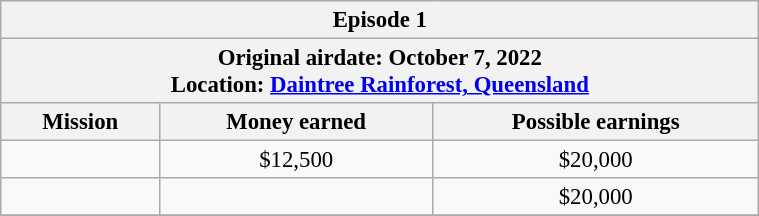<table class="wikitable" style="font-size: 95%; margin: 10px" align="right" width="40%">
<tr>
<th colspan=3>Episode 1</th>
</tr>
<tr>
<th colspan=3>Original airdate: October 7, 2022<br>Location: <a href='#'>Daintree Rainforest, Queensland</a></th>
</tr>
<tr>
<th>Mission</th>
<th>Money earned</th>
<th>Possible earnings</th>
</tr>
<tr>
<td></td>
<td align="center">$12,500</td>
<td align="center">$20,000</td>
</tr>
<tr>
<td><strong></strong></td>
<td align="center"><strong></strong></td>
<td align="center">$20,000</td>
</tr>
<tr>
</tr>
</table>
